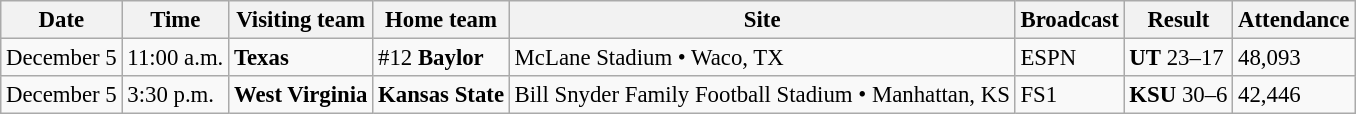<table class="wikitable" style="font-size:95%;">
<tr>
<th>Date</th>
<th>Time</th>
<th>Visiting team</th>
<th>Home team</th>
<th>Site</th>
<th>Broadcast</th>
<th>Result</th>
<th>Attendance</th>
</tr>
<tr bgcolor=>
<td>December 5</td>
<td>11:00 a.m.</td>
<td><strong>Texas</strong></td>
<td>#12 <strong>Baylor</strong></td>
<td>McLane Stadium • Waco, TX</td>
<td>ESPN</td>
<td><strong>UT</strong> 23–17</td>
<td>48,093</td>
</tr>
<tr bgcolor=>
<td>December 5</td>
<td>3:30 p.m.</td>
<td><strong>West Virginia</strong></td>
<td><strong>Kansas State</strong></td>
<td>Bill Snyder Family Football Stadium • Manhattan, KS</td>
<td>FS1</td>
<td><strong>KSU</strong> 30–6</td>
<td>42,446</td>
</tr>
</table>
